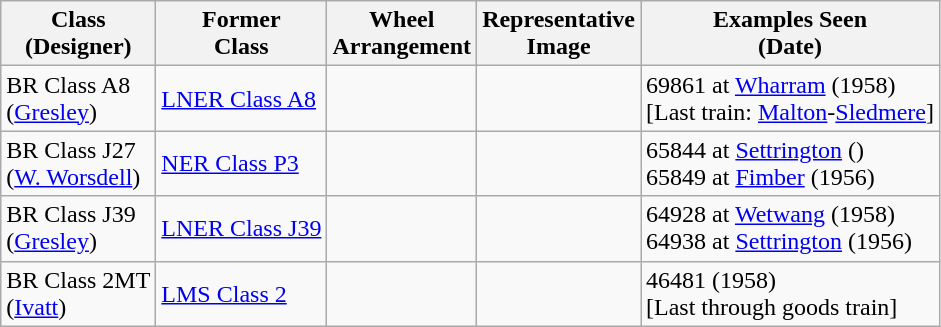<table class="wikitable">
<tr>
<th>Class<br>(Designer)</th>
<th>Former<br>Class</th>
<th>Wheel<br>Arrangement</th>
<th>Representative<br>Image</th>
<th>Examples Seen<br>(Date)</th>
</tr>
<tr>
<td>BR Class A8<br>(<a href='#'>Gresley</a>)</td>
<td><a href='#'>LNER Class A8</a></td>
<td></td>
<td></td>
<td>69861 at <a href='#'>Wharram</a> (1958)<br>[Last train: <a href='#'>Malton</a>-<a href='#'>Sledmere</a>]</td>
</tr>
<tr>
<td>BR Class J27<br>(<a href='#'>W. Worsdell</a>)</td>
<td><a href='#'>NER Class P3</a></td>
<td></td>
<td></td>
<td>65844 at <a href='#'>Settrington</a> ()<br>65849 at <a href='#'>Fimber</a> (1956)</td>
</tr>
<tr>
<td>BR Class J39<br>(<a href='#'>Gresley</a>)</td>
<td><a href='#'>LNER Class J39</a></td>
<td></td>
<td></td>
<td>64928 at <a href='#'>Wetwang</a> (1958)<br>64938 at <a href='#'>Settrington</a> (1956)</td>
</tr>
<tr>
<td>BR Class 2MT<br>(<a href='#'>Ivatt</a>)</td>
<td><a href='#'>LMS Class 2</a></td>
<td></td>
<td></td>
<td>46481 (1958)<br>[Last through goods train]</td>
</tr>
</table>
